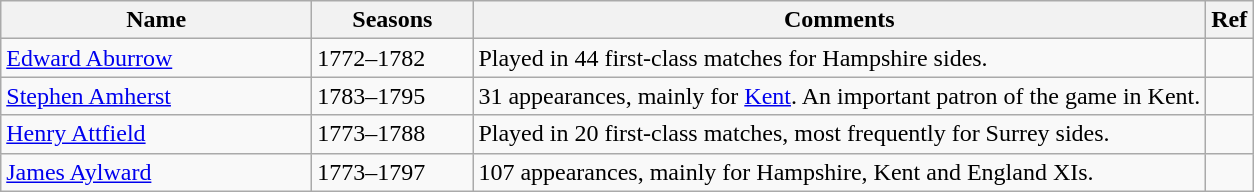<table class="wikitable">
<tr>
<th style="width:200px">Name</th>
<th style="width: 100px">Seasons</th>
<th>Comments</th>
<th>Ref</th>
</tr>
<tr>
<td><a href='#'>Edward Aburrow</a></td>
<td>1772–1782</td>
<td>Played in 44 first-class matches for Hampshire sides.</td>
<td></td>
</tr>
<tr>
<td><a href='#'>Stephen Amherst</a></td>
<td>1783–1795</td>
<td>31 appearances, mainly for <a href='#'>Kent</a>. An important patron of the game in Kent.</td>
<td></td>
</tr>
<tr>
<td><a href='#'>Henry Attfield</a></td>
<td>1773–1788</td>
<td>Played in 20 first-class matches, most frequently for Surrey sides.</td>
<td></td>
</tr>
<tr>
<td><a href='#'>James Aylward</a></td>
<td>1773–1797</td>
<td>107 appearances, mainly for Hampshire, Kent and England XIs.</td>
<td></td>
</tr>
</table>
